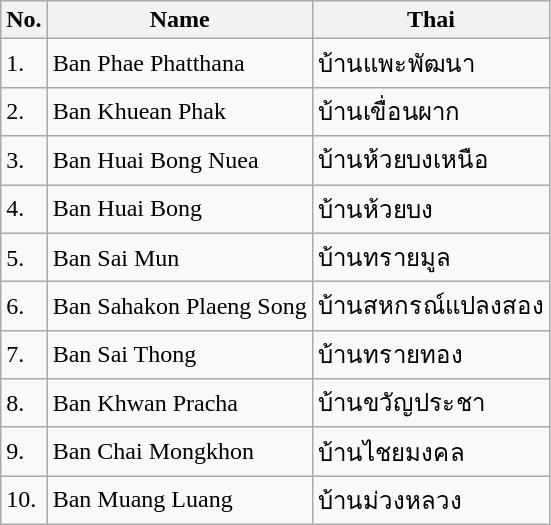<table class="wikitable sortable">
<tr>
<th>No.</th>
<th>Name</th>
<th>Thai</th>
</tr>
<tr>
<td>1.</td>
<td>Ban Phae Phatthana</td>
<td>บ้านแพะพัฒนา</td>
</tr>
<tr>
<td>2.</td>
<td>Ban Khuean Phak</td>
<td>บ้านเขื่อนผาก</td>
</tr>
<tr>
<td>3.</td>
<td>Ban Huai Bong Nuea</td>
<td>บ้านห้วยบงเหนือ</td>
</tr>
<tr>
<td>4.</td>
<td>Ban Huai Bong</td>
<td>บ้านห้วยบง</td>
</tr>
<tr>
<td>5.</td>
<td>Ban Sai Mun</td>
<td>บ้านทรายมูล</td>
</tr>
<tr>
<td>6.</td>
<td>Ban Sahakon Plaeng Song</td>
<td>บ้านสหกรณ์แปลงสอง</td>
</tr>
<tr>
<td>7.</td>
<td>Ban Sai Thong</td>
<td>บ้านทรายทอง</td>
</tr>
<tr>
<td>8.</td>
<td>Ban Khwan Pracha</td>
<td>บ้านขวัญประชา</td>
</tr>
<tr>
<td>9.</td>
<td>Ban Chai Mongkhon</td>
<td>บ้านไชยมงคล</td>
</tr>
<tr>
<td>10.</td>
<td>Ban Muang Luang</td>
<td>บ้านม่วงหลวง</td>
</tr>
</table>
